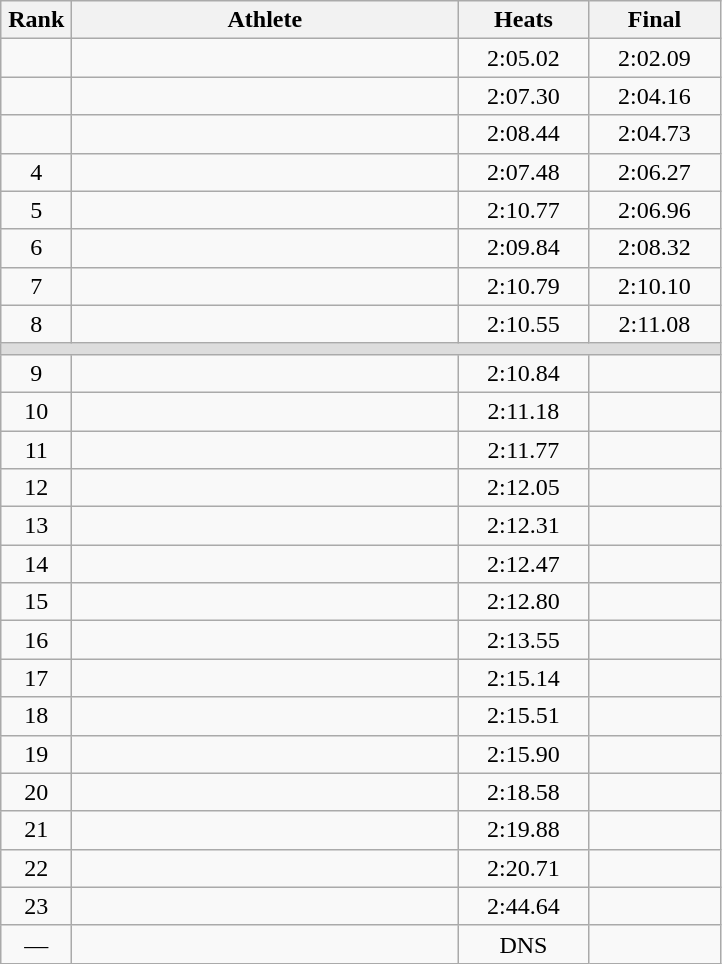<table class=wikitable style="text-align:center">
<tr>
<th width=40>Rank</th>
<th width=250>Athlete</th>
<th width=80>Heats</th>
<th width=80>Final</th>
</tr>
<tr>
<td></td>
<td align=left></td>
<td>2:05.02</td>
<td>2:02.09</td>
</tr>
<tr>
<td></td>
<td align=left></td>
<td>2:07.30</td>
<td>2:04.16</td>
</tr>
<tr>
<td></td>
<td align=left></td>
<td>2:08.44</td>
<td>2:04.73</td>
</tr>
<tr>
<td>4</td>
<td align=left></td>
<td>2:07.48</td>
<td>2:06.27</td>
</tr>
<tr>
<td>5</td>
<td align=left></td>
<td>2:10.77</td>
<td>2:06.96</td>
</tr>
<tr>
<td>6</td>
<td align=left></td>
<td>2:09.84</td>
<td>2:08.32</td>
</tr>
<tr>
<td>7</td>
<td align=left></td>
<td>2:10.79</td>
<td>2:10.10</td>
</tr>
<tr>
<td>8</td>
<td align=left></td>
<td>2:10.55</td>
<td>2:11.08</td>
</tr>
<tr bgcolor=#DDDDDD>
<td colspan=4></td>
</tr>
<tr>
<td>9</td>
<td align=left></td>
<td>2:10.84</td>
<td></td>
</tr>
<tr>
<td>10</td>
<td align=left></td>
<td>2:11.18</td>
<td></td>
</tr>
<tr>
<td>11</td>
<td align=left></td>
<td>2:11.77</td>
<td></td>
</tr>
<tr>
<td>12</td>
<td align=left></td>
<td>2:12.05</td>
<td></td>
</tr>
<tr>
<td>13</td>
<td align=left></td>
<td>2:12.31</td>
<td></td>
</tr>
<tr>
<td>14</td>
<td align=left></td>
<td>2:12.47</td>
<td></td>
</tr>
<tr>
<td>15</td>
<td align=left></td>
<td>2:12.80</td>
<td></td>
</tr>
<tr>
<td>16</td>
<td align=left></td>
<td>2:13.55</td>
<td></td>
</tr>
<tr>
<td>17</td>
<td align=left></td>
<td>2:15.14</td>
<td></td>
</tr>
<tr>
<td>18</td>
<td align=left></td>
<td>2:15.51</td>
<td></td>
</tr>
<tr>
<td>19</td>
<td align=left></td>
<td>2:15.90</td>
<td></td>
</tr>
<tr>
<td>20</td>
<td align=left></td>
<td>2:18.58</td>
<td></td>
</tr>
<tr>
<td>21</td>
<td align=left></td>
<td>2:19.88</td>
<td></td>
</tr>
<tr>
<td>22</td>
<td align=left></td>
<td>2:20.71</td>
<td></td>
</tr>
<tr>
<td>23</td>
<td align=left></td>
<td>2:44.64</td>
<td></td>
</tr>
<tr>
<td>—</td>
<td align=left></td>
<td>DNS</td>
<td></td>
</tr>
</table>
